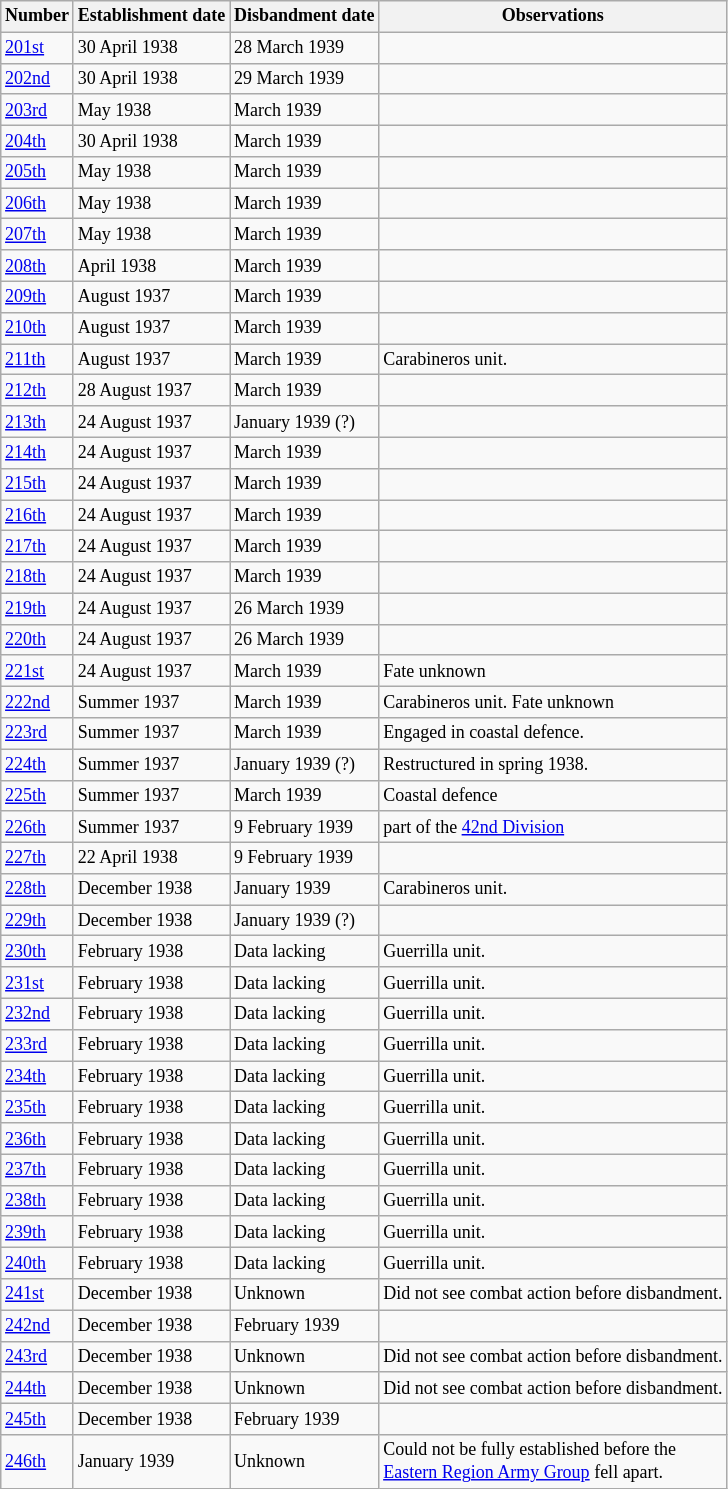<table class=wikitable style="font-size: 9pt; text-align:left">
<tr>
<th>Number</th>
<th>Establishment date</th>
<th>Disbandment date</th>
<th>Observations</th>
</tr>
<tr>
<td><a href='#'>201st</a></td>
<td>30 April 1938</td>
<td>28 March 1939</td>
<td></td>
</tr>
<tr>
<td><a href='#'>202nd</a></td>
<td>30 April 1938</td>
<td>29 March 1939</td>
<td></td>
</tr>
<tr>
<td><a href='#'>203rd</a></td>
<td>May 1938</td>
<td>March 1939</td>
<td></td>
</tr>
<tr>
<td><a href='#'>204th</a></td>
<td>30 April 1938</td>
<td>March 1939</td>
<td></td>
</tr>
<tr>
<td><a href='#'>205th</a></td>
<td>May 1938</td>
<td>March 1939</td>
<td></td>
</tr>
<tr>
<td><a href='#'>206th</a></td>
<td>May 1938</td>
<td>March 1939</td>
<td></td>
</tr>
<tr>
<td><a href='#'>207th</a></td>
<td>May 1938</td>
<td>March 1939</td>
<td></td>
</tr>
<tr>
<td><a href='#'>208th</a></td>
<td>April 1938</td>
<td>March 1939</td>
<td></td>
</tr>
<tr>
<td><a href='#'>209th</a></td>
<td>August 1937</td>
<td>March 1939</td>
<td></td>
</tr>
<tr>
<td><a href='#'>210th</a></td>
<td>August 1937</td>
<td>March 1939</td>
<td></td>
</tr>
<tr>
<td><a href='#'>211th</a></td>
<td>August 1937</td>
<td>March 1939</td>
<td>Carabineros unit.</td>
</tr>
<tr>
<td><a href='#'>212th</a></td>
<td>28 August 1937</td>
<td>March 1939</td>
<td></td>
</tr>
<tr>
<td><a href='#'>213th</a></td>
<td>24 August 1937</td>
<td>January 1939 (?)</td>
<td></td>
</tr>
<tr>
<td><a href='#'>214th</a></td>
<td>24 August 1937</td>
<td>March 1939</td>
<td></td>
</tr>
<tr>
<td><a href='#'>215th</a></td>
<td>24 August 1937</td>
<td>March 1939</td>
<td></td>
</tr>
<tr>
<td><a href='#'>216th</a></td>
<td>24 August 1937</td>
<td>March 1939</td>
<td></td>
</tr>
<tr>
<td><a href='#'>217th</a></td>
<td>24 August 1937</td>
<td>March 1939</td>
<td></td>
</tr>
<tr>
<td><a href='#'>218th</a></td>
<td>24 August 1937</td>
<td>March 1939</td>
<td></td>
</tr>
<tr>
<td><a href='#'>219th</a></td>
<td>24 August 1937</td>
<td>26 March 1939</td>
<td></td>
</tr>
<tr>
<td><a href='#'>220th</a></td>
<td>24 August 1937</td>
<td>26 March 1939</td>
<td></td>
</tr>
<tr>
<td><a href='#'>221st</a></td>
<td>24 August 1937</td>
<td>March 1939</td>
<td>Fate unknown</td>
</tr>
<tr>
<td><a href='#'>222nd</a></td>
<td>Summer 1937</td>
<td>March 1939</td>
<td>Carabineros unit. Fate unknown</td>
</tr>
<tr>
<td><a href='#'>223rd</a></td>
<td>Summer 1937</td>
<td>March 1939</td>
<td>Engaged in coastal defence.</td>
</tr>
<tr>
<td><a href='#'>224th</a></td>
<td>Summer 1937</td>
<td>January 1939 (?)</td>
<td>Restructured in spring 1938.</td>
</tr>
<tr>
<td><a href='#'>225th</a></td>
<td>Summer 1937</td>
<td>March 1939</td>
<td>Coastal defence</td>
</tr>
<tr>
<td><a href='#'>226th</a></td>
<td>Summer 1937</td>
<td>9 February 1939</td>
<td>part of the <a href='#'>42nd Division</a></td>
</tr>
<tr>
<td><a href='#'>227th</a></td>
<td>22 April 1938</td>
<td>9 February 1939</td>
<td></td>
</tr>
<tr>
<td><a href='#'>228th</a></td>
<td>December 1938</td>
<td>January 1939</td>
<td>Carabineros unit.</td>
</tr>
<tr>
<td><a href='#'>229th</a></td>
<td>December 1938</td>
<td>January 1939 (?)</td>
<td></td>
</tr>
<tr>
<td><a href='#'>230th</a></td>
<td>February 1938</td>
<td>Data lacking</td>
<td>Guerrilla unit.</td>
</tr>
<tr>
<td><a href='#'>231st</a></td>
<td>February 1938</td>
<td>Data lacking</td>
<td>Guerrilla unit.</td>
</tr>
<tr>
<td><a href='#'>232nd</a></td>
<td>February 1938</td>
<td>Data lacking</td>
<td>Guerrilla unit.</td>
</tr>
<tr>
<td><a href='#'>233rd</a></td>
<td>February 1938</td>
<td>Data lacking</td>
<td>Guerrilla unit.</td>
</tr>
<tr>
<td><a href='#'>234th</a></td>
<td>February 1938</td>
<td>Data lacking</td>
<td>Guerrilla unit.</td>
</tr>
<tr>
<td><a href='#'>235th</a></td>
<td>February 1938</td>
<td>Data lacking</td>
<td>Guerrilla unit.</td>
</tr>
<tr>
<td><a href='#'>236th</a></td>
<td>February 1938</td>
<td>Data lacking</td>
<td>Guerrilla unit.</td>
</tr>
<tr>
<td><a href='#'>237th</a></td>
<td>February 1938</td>
<td>Data lacking</td>
<td>Guerrilla unit.</td>
</tr>
<tr>
<td><a href='#'>238th</a></td>
<td>February 1938</td>
<td>Data lacking</td>
<td>Guerrilla unit.</td>
</tr>
<tr>
<td><a href='#'>239th</a></td>
<td>February 1938</td>
<td>Data lacking</td>
<td>Guerrilla unit.</td>
</tr>
<tr>
<td><a href='#'>240th</a></td>
<td>February 1938</td>
<td>Data lacking</td>
<td>Guerrilla unit.</td>
</tr>
<tr>
<td><a href='#'>241st</a></td>
<td>December 1938</td>
<td>Unknown</td>
<td>Did not see combat action before disbandment.</td>
</tr>
<tr>
<td><a href='#'>242nd</a></td>
<td>December 1938</td>
<td>February 1939</td>
<td></td>
</tr>
<tr>
<td><a href='#'>243rd</a></td>
<td>December 1938</td>
<td>Unknown</td>
<td>Did not see combat action before disbandment.</td>
</tr>
<tr>
<td><a href='#'>244th</a></td>
<td>December 1938</td>
<td>Unknown</td>
<td>Did not see combat action before disbandment.</td>
</tr>
<tr>
<td><a href='#'>245th</a></td>
<td>December 1938</td>
<td>February 1939</td>
<td></td>
</tr>
<tr>
<td><a href='#'>246th</a></td>
<td>January 1939</td>
<td>Unknown</td>
<td>Could not be fully established before the<br><a href='#'>Eastern Region Army Group</a> fell apart.</td>
</tr>
</table>
